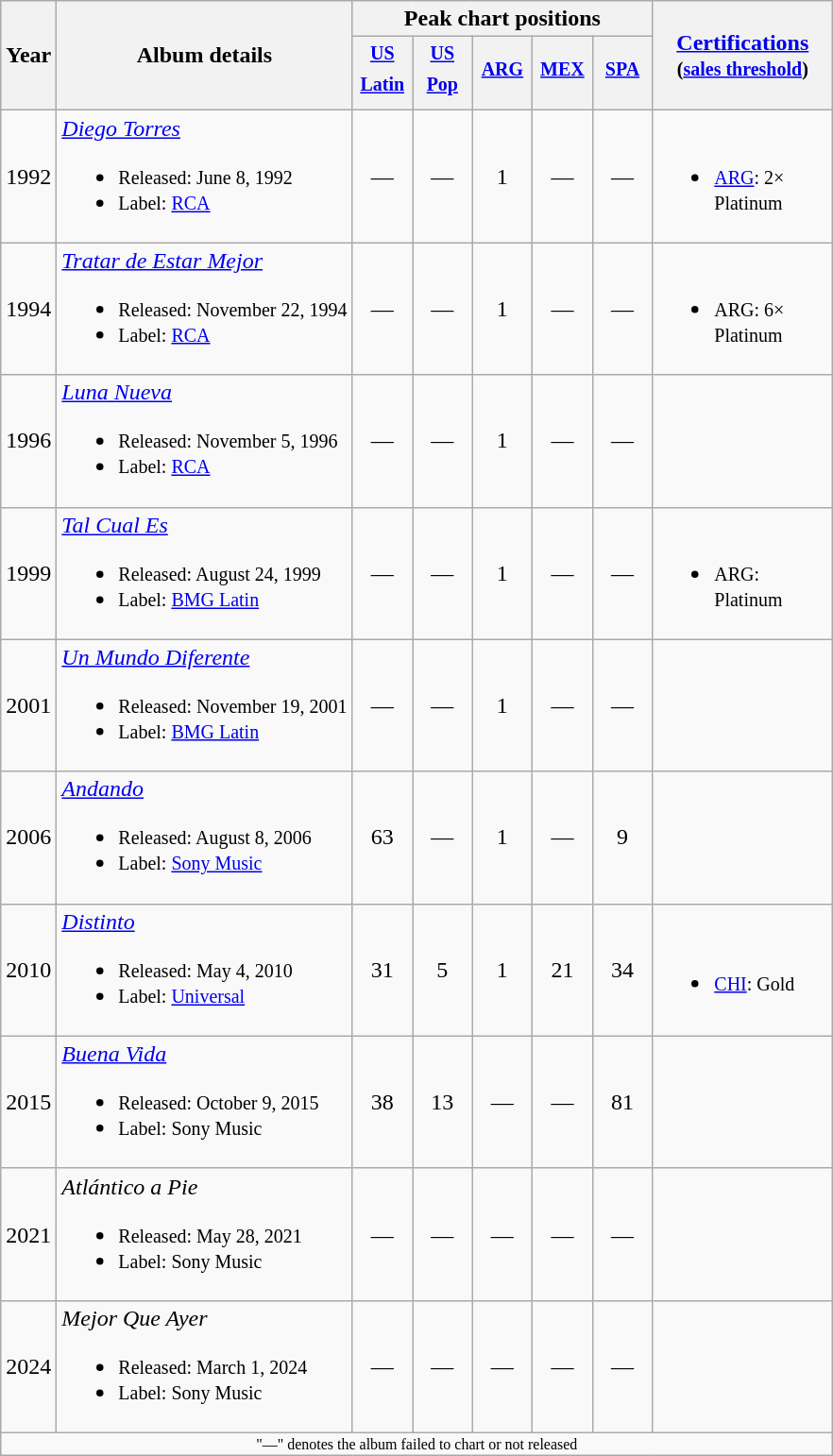<table class="wikitable">
<tr>
<th rowspan=2>Year</th>
<th rowspan=2>Album details</th>
<th colspan=5>Peak chart positions</th>
<th style="width:120px;" rowspan="2"><a href='#'>Certifications</a><br><small>(<a href='#'>sales threshold</a>)</small></th>
</tr>
<tr>
<th width="35"><sup><a href='#'>US<br>Latin</a></sup><br></th>
<th width="35"><sup><a href='#'>US<br>Pop</a></sup><br></th>
<th width="35"><sup><a href='#'>ARG</a></sup><br></th>
<th width="35"><sup><a href='#'>MEX</a></sup><br></th>
<th width="35"><sup><a href='#'>SPA</a></sup><br></th>
</tr>
<tr>
<td>1992</td>
<td><em><a href='#'>Diego Torres</a></em><br><ul><li><small>Released: June 8, 1992</small></li><li><small>Label: <a href='#'>RCA</a></small></li></ul></td>
<td style="text-align:center;">—</td>
<td style="text-align:center;">—</td>
<td style="text-align:center;">1</td>
<td style="text-align:center;">—</td>
<td style="text-align:center;">—</td>
<td align=left><br><ul><li><small><a href='#'>ARG</a>: 2× Platinum</small></li></ul></td>
</tr>
<tr>
<td>1994</td>
<td><em><a href='#'>Tratar de Estar Mejor</a></em><br><ul><li><small>Released: November 22, 1994</small></li><li><small>Label: <a href='#'>RCA</a></small></li></ul></td>
<td style="text-align:center;">—</td>
<td style="text-align:center;">—</td>
<td style="text-align:center;">1</td>
<td style="text-align:center;">—</td>
<td style="text-align:center;">—</td>
<td><br><ul><li><small>ARG: 6× Platinum</small></li></ul></td>
</tr>
<tr>
<td>1996</td>
<td><em><a href='#'>Luna Nueva</a></em><br><ul><li><small>Released: November 5, 1996</small></li><li><small>Label: <a href='#'>RCA</a></small></li></ul></td>
<td style="text-align:center;">—</td>
<td style="text-align:center;">—</td>
<td style="text-align:center;">1</td>
<td style="text-align:center;">—</td>
<td style="text-align:center;">—</td>
<td></td>
</tr>
<tr>
<td>1999</td>
<td><em><a href='#'>Tal Cual Es</a></em><br><ul><li><small>Released: August 24, 1999</small></li><li><small>Label: <a href='#'>BMG Latin</a></small></li></ul></td>
<td style="text-align:center;">—</td>
<td style="text-align:center;">—</td>
<td style="text-align:center;">1</td>
<td style="text-align:center;">—</td>
<td style="text-align:center;">—</td>
<td><br><ul><li><small>ARG: Platinum</small></li></ul></td>
</tr>
<tr>
<td>2001</td>
<td><em><a href='#'>Un Mundo Diferente</a></em><br><ul><li><small>Released: November 19, 2001</small></li><li><small>Label: <a href='#'>BMG Latin</a></small></li></ul></td>
<td style="text-align:center;">—</td>
<td style="text-align:center;">—</td>
<td style="text-align:center;">1</td>
<td style="text-align:center;">—</td>
<td style="text-align:center;">—</td>
<td></td>
</tr>
<tr>
<td>2006</td>
<td><em><a href='#'>Andando</a></em><br><ul><li><small>Released: August 8, 2006</small></li><li><small>Label: <a href='#'>Sony Music</a></small></li></ul></td>
<td style="text-align:center;">63</td>
<td style="text-align:center;">—</td>
<td style="text-align:center;">1</td>
<td style="text-align:center;">—</td>
<td style="text-align:center;">9</td>
<td></td>
</tr>
<tr>
<td>2010</td>
<td><em><a href='#'>Distinto</a></em><br><ul><li><small>Released: May 4, 2010</small></li><li><small>Label: <a href='#'>Universal</a></small></li></ul></td>
<td style="text-align:center;">31</td>
<td style="text-align:center;">5</td>
<td style="text-align:center;">1</td>
<td style="text-align:center;">21</td>
<td style="text-align:center;">34</td>
<td><br><ul><li><small><a href='#'>CHI</a>: Gold</small></li></ul></td>
</tr>
<tr>
<td>2015</td>
<td><em><a href='#'>Buena Vida</a></em><br><ul><li><small>Released: October 9, 2015</small></li><li><small>Label: Sony Music</small></li></ul></td>
<td style="text-align:center;">38</td>
<td style="text-align:center;">13</td>
<td style="text-align:center;">—</td>
<td style="text-align:center;">—</td>
<td style="text-align:center;">81</td>
<td></td>
</tr>
<tr>
<td>2021</td>
<td><em>Atlántico a Pie</em><br><ul><li><small>Released: May 28, 2021</small></li><li><small>Label: Sony Music</small></li></ul></td>
<td style="text-align:center;">—</td>
<td style="text-align:center;">—</td>
<td style="text-align:center;">—</td>
<td style="text-align:center;">—</td>
<td style="text-align:center;">—</td>
<td></td>
</tr>
<tr>
<td>2024</td>
<td><em>Mejor Que Ayer</em><br><ul><li><small>Released: March 1, 2024</small></li><li><small>Label: Sony Music</small></li></ul></td>
<td style="text-align:center;">—</td>
<td style="text-align:center;">—</td>
<td style="text-align:center;">—</td>
<td style="text-align:center;">—</td>
<td style="text-align:center;">—</td>
<td></td>
</tr>
<tr>
<td colspan="40" style="text-align:center; font-size:8pt;">"—" denotes the album failed to chart or not released</td>
</tr>
</table>
